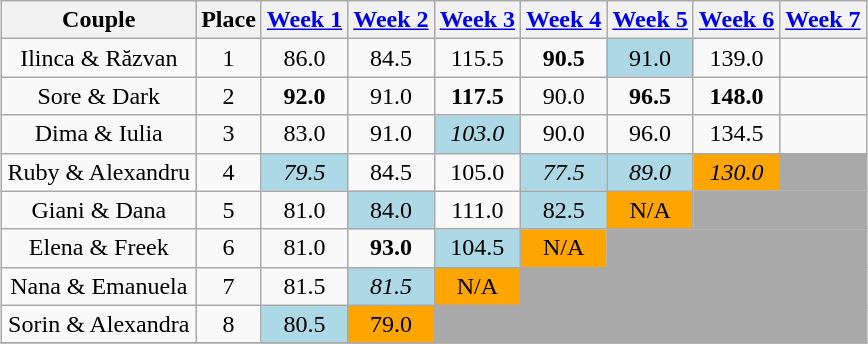<table class="wikitable sortable"  style="margin:auto; text-align:center; white-space:nowrap; width:1%;">
<tr>
<th>Couple</th>
<th>Place</th>
<th><a href='#'>Week 1</a></th>
<th><a href='#'>Week 2</a></th>
<th><a href='#'>Week 3</a></th>
<th><a href='#'>Week 4</a></th>
<th><a href='#'>Week 5</a></th>
<th><a href='#'>Week 6</a></th>
<th><a href='#'>Week 7</a></th>
</tr>
<tr>
<td>Ilinca & Răzvan</td>
<td>1</td>
<td>86.0</td>
<td>84.5</td>
<td>115.5</td>
<td><span><strong>90.5</strong></span></td>
<td bgcolor=lightblue>91.0</td>
<td>139.0</td>
<td></td>
</tr>
<tr>
<td>Sore & Dark</td>
<td>2</td>
<td><span><strong>92.0</strong></span></td>
<td>91.0</td>
<td><span><strong>117.5</strong></span></td>
<td>90.0</td>
<td><span><strong>96.5</strong></span></td>
<td><span><strong>148.0</strong></span></td>
<td></td>
</tr>
<tr>
<td>Dima & Iulia</td>
<td>3</td>
<td>83.0</td>
<td>91.0</td>
<td bgcolor=lightblue><span><em>103.0</em></span></td>
<td>90.0</td>
<td>96.0</td>
<td>134.5</td>
<td></td>
</tr>
<tr>
<td>Ruby & Alexandru</td>
<td>4</td>
<td bgcolor=lightblue><span><em>79.5</em></span></td>
<td>84.5</td>
<td>105.0</td>
<td bgcolor=lightblue><span><em>77.5</em></span></td>
<td bgcolor=lightblue><span><em>89.0</em></span></td>
<td bgcolor=orange><span><em>130.0</em></span></td>
<td colspan=2 bgcolor="darkgray"></td>
</tr>
<tr>
<td>Giani & Dana</td>
<td>5</td>
<td>81.0</td>
<td bgcolor=lightblue>84.0</td>
<td>111.0</td>
<td bgcolor=lightblue>82.5</td>
<td bgcolor=orange>N/A</td>
<td colspan=2 bgcolor="darkgray"></td>
</tr>
<tr>
<td>Elena & Freek</td>
<td>6</td>
<td>81.0</td>
<td><span><strong>93.0</strong></span></td>
<td bgcolor=lightblue>104.5</td>
<td bgcolor=orange>N/A</td>
<td colspan=3 bgcolor="darkgray"></td>
</tr>
<tr>
<td>Nana & Emanuela</td>
<td>7</td>
<td>81.5</td>
<td bgcolor=lightblue><span><em>81.5</em></span></td>
<td bgcolor=orange>N/A</td>
<td colspan=4 bgcolor="darkgray"></td>
</tr>
<tr>
<td>Sorin & Alexandra</td>
<td>8</td>
<td bgcolor=lightblue>80.5</td>
<td bgcolor=orange>79.0</td>
<td colspan=5 bgcolor="darkgray"></td>
</tr>
<tr>
</tr>
</table>
